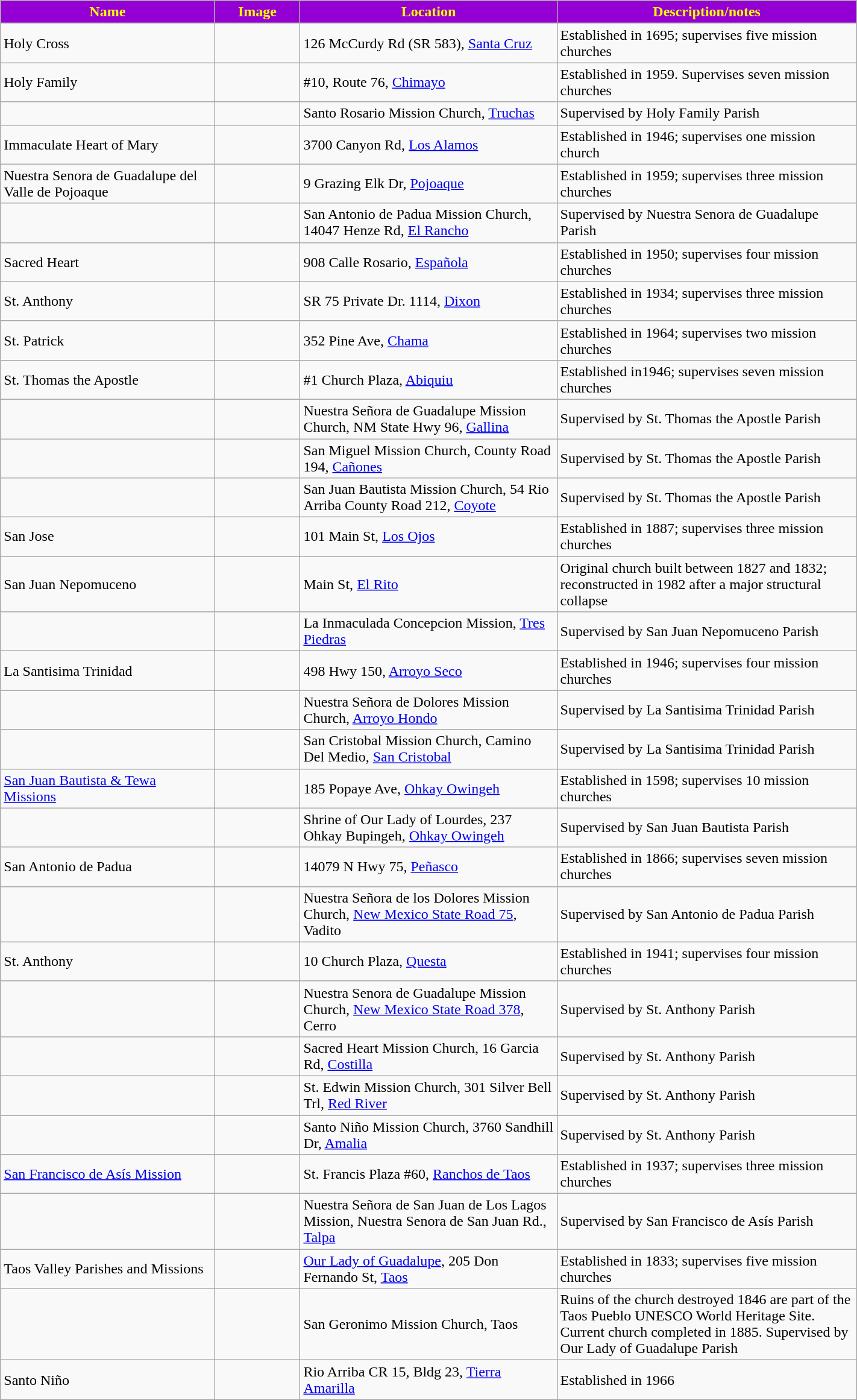<table class="wikitable sortable" style="width:75%">
<tr>
<th style="background:darkviolet; color:yellow;" width="25%"><strong>Name</strong></th>
<th style="background:darkviolet; color:yellow;" width="10%"><strong>Image</strong></th>
<th style="background:darkviolet; color:yellow;" width="30%"><strong>Location</strong></th>
<th style="background:darkviolet; color:yellow;" width="35%"><strong>Description/notes</strong></th>
</tr>
<tr>
<td>Holy Cross</td>
<td></td>
<td>126 McCurdy Rd (SR 583), <a href='#'>Santa Cruz</a></td>
<td>Established in 1695; supervises five mission churches</td>
</tr>
<tr>
<td>Holy Family</td>
<td></td>
<td>#10, Route 76, <a href='#'>Chimayo</a></td>
<td>Established in 1959. Supervises seven mission churches</td>
</tr>
<tr>
<td></td>
<td></td>
<td>Santo Rosario Mission Church, <a href='#'>Truchas</a></td>
<td>Supervised by Holy Family Parish</td>
</tr>
<tr>
<td>Immaculate Heart of Mary</td>
<td></td>
<td>3700 Canyon Rd, <a href='#'>Los Alamos</a></td>
<td>Established in 1946; supervises one mission church</td>
</tr>
<tr>
<td>Nuestra Senora de Guadalupe del Valle de Pojoaque</td>
<td></td>
<td>9 Grazing Elk Dr, <a href='#'>Pojoaque</a></td>
<td>Established in 1959; supervises three mission churches</td>
</tr>
<tr>
<td></td>
<td></td>
<td>San Antonio de Padua Mission Church, 14047 Henze Rd, <a href='#'>El Rancho</a></td>
<td>Supervised by Nuestra Senora de Guadalupe Parish</td>
</tr>
<tr>
<td>Sacred Heart</td>
<td></td>
<td>908 Calle Rosario, <a href='#'>Española</a></td>
<td>Established in 1950; supervises four mission churches</td>
</tr>
<tr>
<td>St. Anthony</td>
<td></td>
<td>SR 75 Private Dr.  1114, <a href='#'>Dixon</a></td>
<td>Established in 1934; supervises three mission churches</td>
</tr>
<tr>
<td>St. Patrick</td>
<td></td>
<td>352 Pine Ave, <a href='#'>Chama</a></td>
<td>Established in 1964; supervises two mission churches</td>
</tr>
<tr>
<td>St. Thomas the Apostle</td>
<td></td>
<td>#1 Church Plaza, <a href='#'>Abiquiu</a></td>
<td>Established in1946; supervises seven mission churches</td>
</tr>
<tr>
<td></td>
<td></td>
<td>Nuestra Señora de Guadalupe Mission Church, NM State Hwy 96, <a href='#'>Gallina</a></td>
<td>Supervised by St. Thomas the Apostle Parish</td>
</tr>
<tr>
<td></td>
<td></td>
<td>San Miguel Mission Church, County Road 194, <a href='#'>Cañones</a></td>
<td>Supervised by St. Thomas the Apostle Parish</td>
</tr>
<tr>
<td></td>
<td></td>
<td>San Juan Bautista Mission Church, 54 Rio Arriba County Road 212, <a href='#'>Coyote</a></td>
<td>Supervised by St. Thomas the Apostle Parish</td>
</tr>
<tr>
<td>San Jose</td>
<td></td>
<td>101 Main St, <a href='#'>Los Ojos</a></td>
<td>Established in 1887; supervises three mission churches</td>
</tr>
<tr>
<td>San Juan Nepomuceno</td>
<td></td>
<td>Main St, <a href='#'>El Rito</a></td>
<td>Original church built between 1827 and 1832; reconstructed in 1982 after a major structural collapse</td>
</tr>
<tr>
<td></td>
<td></td>
<td>La Inmaculada Concepcion Mission, <a href='#'>Tres Piedras</a></td>
<td>Supervised by San Juan Nepomuceno Parish</td>
</tr>
<tr>
<td>La Santisima Trinidad</td>
<td></td>
<td>498 Hwy 150, <a href='#'>Arroyo Seco</a></td>
<td>Established in 1946; supervises four mission churches</td>
</tr>
<tr>
<td></td>
<td></td>
<td>Nuestra Señora de Dolores Mission Church, <a href='#'>Arroyo Hondo</a></td>
<td>Supervised by La Santisima Trinidad Parish</td>
</tr>
<tr>
<td></td>
<td></td>
<td>San Cristobal Mission Church, Camino Del Medio, <a href='#'>San Cristobal</a></td>
<td>Supervised by La Santisima Trinidad Parish</td>
</tr>
<tr>
<td><a href='#'>San Juan Bautista & Tewa Missions</a></td>
<td></td>
<td>185 Popaye Ave, <a href='#'>Ohkay Owingeh</a></td>
<td>Established in 1598; supervises 10 mission churches</td>
</tr>
<tr>
<td></td>
<td></td>
<td>Shrine of Our Lady of Lourdes, 237 Ohkay Bupingeh, <a href='#'>Ohkay Owingeh</a></td>
<td>Supervised by San Juan Bautista Parish</td>
</tr>
<tr>
<td>San Antonio de Padua</td>
<td></td>
<td>14079 N Hwy 75, <a href='#'>Peñasco</a></td>
<td>Established in 1866; supervises seven mission churches</td>
</tr>
<tr>
<td></td>
<td></td>
<td>Nuestra Señora de los Dolores Mission Church, <a href='#'>New Mexico State Road 75</a>, Vadito</td>
<td>Supervised by San Antonio de Padua Parish</td>
</tr>
<tr>
<td>St. Anthony</td>
<td></td>
<td>10 Church Plaza, <a href='#'>Questa</a></td>
<td>Established in 1941; supervises four mission churches</td>
</tr>
<tr>
<td></td>
<td></td>
<td>Nuestra Senora de Guadalupe Mission Church, <a href='#'>New Mexico State Road 378</a>, Cerro</td>
<td>Supervised by St. Anthony Parish</td>
</tr>
<tr>
<td></td>
<td></td>
<td>Sacred Heart Mission Church, 16 Garcia Rd, <a href='#'>Costilla</a></td>
<td>Supervised by St. Anthony Parish</td>
</tr>
<tr>
<td></td>
<td></td>
<td>St. Edwin Mission Church, 301 Silver Bell Trl, <a href='#'>Red River</a></td>
<td>Supervised by St. Anthony Parish</td>
</tr>
<tr>
<td></td>
<td></td>
<td>Santo Niño Mission Church, 3760 Sandhill Dr, <a href='#'>Amalia</a></td>
<td>Supervised by St. Anthony Parish</td>
</tr>
<tr>
<td><a href='#'>San Francisco de Asís Mission</a></td>
<td></td>
<td>St. Francis Plaza #60, <a href='#'>Ranchos de Taos</a></td>
<td>Established in 1937; supervises three mission churches</td>
</tr>
<tr>
<td></td>
<td></td>
<td>Nuestra Señora de San Juan de Los Lagos Mission, Nuestra Senora de San Juan Rd., <a href='#'>Talpa</a></td>
<td>Supervised by San Francisco de Asís Parish</td>
</tr>
<tr>
<td>Taos Valley Parishes and Missions</td>
<td></td>
<td><a href='#'>Our Lady of Guadalupe</a>, 205 Don Fernando St, <a href='#'>Taos</a></td>
<td>Established in 1833; supervises five mission churches</td>
</tr>
<tr>
<td></td>
<td></td>
<td>San Geronimo Mission Church, Taos</td>
<td>Ruins of the church destroyed 1846 are part of the Taos Pueblo UNESCO World Heritage Site. Current church completed in 1885. Supervised by Our Lady of Guadalupe Parish</td>
</tr>
<tr>
<td>Santo Niño</td>
<td></td>
<td>Rio Arriba CR 15, Bldg 23, <a href='#'>Tierra Amarilla</a></td>
<td>Established in 1966</td>
</tr>
</table>
